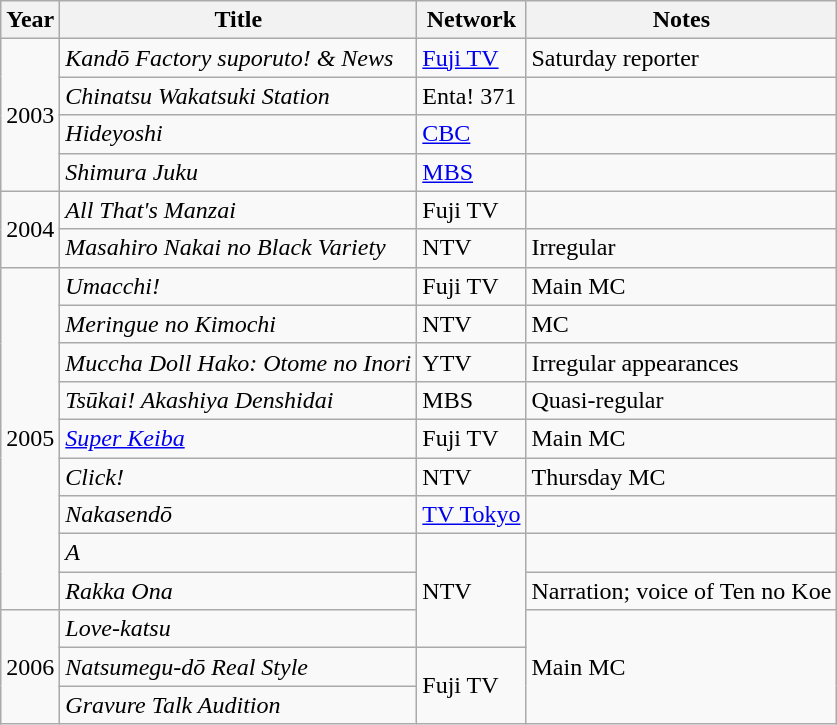<table class="wikitable">
<tr>
<th>Year</th>
<th>Title</th>
<th>Network</th>
<th>Notes</th>
</tr>
<tr>
<td rowspan="4">2003</td>
<td><em>Kandō Factory suporuto! & News</em></td>
<td><a href='#'>Fuji TV</a></td>
<td>Saturday reporter</td>
</tr>
<tr>
<td><em>Chinatsu Wakatsuki Station</em></td>
<td>Enta! 371</td>
<td></td>
</tr>
<tr>
<td><em>Hideyoshi</em></td>
<td><a href='#'>CBC</a></td>
<td></td>
</tr>
<tr>
<td><em>Shimura Juku</em></td>
<td><a href='#'>MBS</a></td>
<td></td>
</tr>
<tr>
<td rowspan="2">2004</td>
<td><em>All That's Manzai</em></td>
<td>Fuji TV</td>
<td></td>
</tr>
<tr>
<td><em>Masahiro Nakai no Black Variety</em></td>
<td>NTV</td>
<td>Irregular</td>
</tr>
<tr>
<td rowspan="9">2005</td>
<td><em>Umacchi!</em></td>
<td>Fuji TV</td>
<td>Main MC</td>
</tr>
<tr>
<td><em>Meringue no Kimochi</em></td>
<td>NTV</td>
<td>MC</td>
</tr>
<tr>
<td><em>Muccha Doll Hako: Otome no Inori</em></td>
<td>YTV</td>
<td>Irregular appearances</td>
</tr>
<tr>
<td><em>Tsūkai! Akashiya Denshidai</em></td>
<td>MBS</td>
<td>Quasi-regular</td>
</tr>
<tr>
<td><em><a href='#'>Super Keiba</a></em></td>
<td>Fuji TV</td>
<td>Main MC</td>
</tr>
<tr>
<td><em>Click!</em></td>
<td>NTV</td>
<td>Thursday MC</td>
</tr>
<tr>
<td><em>Nakasendō</em></td>
<td><a href='#'>TV Tokyo</a></td>
<td></td>
</tr>
<tr>
<td><em>A</em></td>
<td rowspan="3">NTV</td>
<td></td>
</tr>
<tr>
<td><em>Rakka Ona</em></td>
<td>Narration; voice of Ten no Koe</td>
</tr>
<tr>
<td rowspan="3">2006</td>
<td><em>Love-katsu</em></td>
<td rowspan="3">Main MC</td>
</tr>
<tr>
<td><em>Natsumegu-dō Real Style</em></td>
<td rowspan="2">Fuji TV</td>
</tr>
<tr>
<td><em>Gravure Talk Audition</em></td>
</tr>
</table>
